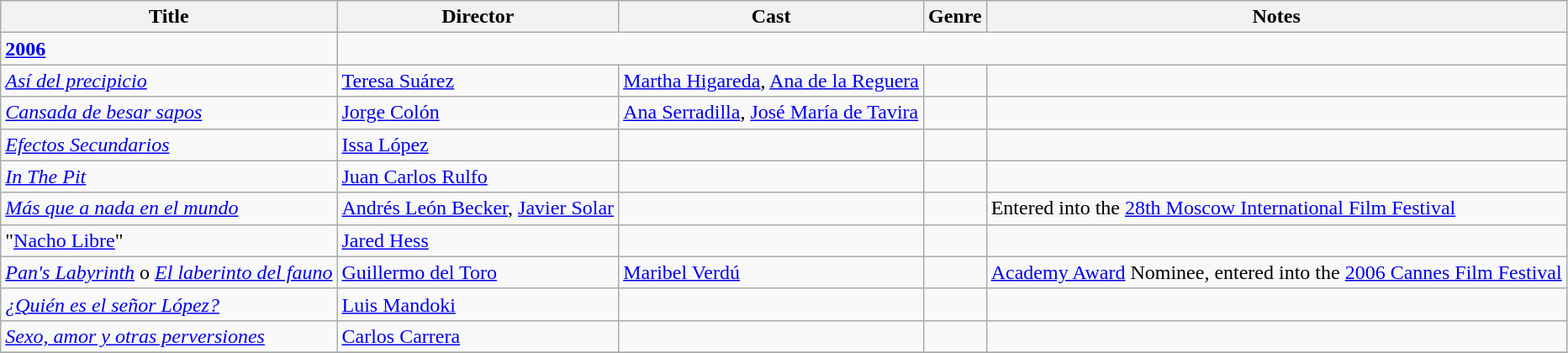<table class="wikitable">
<tr>
<th>Title</th>
<th>Director</th>
<th>Cast</th>
<th>Genre</th>
<th>Notes</th>
</tr>
<tr>
<td><strong><a href='#'>2006</a></strong></td>
</tr>
<tr>
<td><em><a href='#'>Así del precipicio</a></em></td>
<td><a href='#'>Teresa Suárez</a></td>
<td><a href='#'>Martha Higareda</a>, <a href='#'>Ana de la Reguera</a></td>
<td></td>
<td></td>
</tr>
<tr>
<td><em><a href='#'>Cansada de besar sapos</a></em></td>
<td><a href='#'>Jorge Colón</a></td>
<td><a href='#'>Ana Serradilla</a>, <a href='#'>José María de Tavira</a></td>
<td></td>
<td></td>
</tr>
<tr>
<td><em><a href='#'>Efectos Secundarios</a></em></td>
<td><a href='#'>Issa López</a></td>
<td></td>
<td></td>
<td></td>
</tr>
<tr>
<td><em><a href='#'>In The Pit</a></em></td>
<td><a href='#'>Juan Carlos Rulfo</a></td>
<td></td>
<td></td>
<td></td>
</tr>
<tr>
<td><em><a href='#'>Más que a nada en el mundo</a></em></td>
<td><a href='#'>Andrés León Becker</a>, <a href='#'>Javier Solar</a></td>
<td></td>
<td></td>
<td>Entered into the <a href='#'>28th Moscow International Film Festival</a></td>
</tr>
<tr>
<td>"<a href='#'>Nacho Libre</a>"</td>
<td><a href='#'>Jared Hess</a></td>
<td></td>
<td></td>
<td></td>
</tr>
<tr>
<td><em><a href='#'>Pan's Labyrinth</a></em> o <em><a href='#'>El laberinto del fauno</a></em></td>
<td><a href='#'>Guillermo del Toro</a></td>
<td><a href='#'>Maribel Verdú</a></td>
<td></td>
<td><a href='#'>Academy Award</a> Nominee, entered into the <a href='#'>2006 Cannes Film Festival</a></td>
</tr>
<tr>
<td><em><a href='#'>¿Quién es el señor López?</a></em></td>
<td><a href='#'>Luis Mandoki</a></td>
<td></td>
<td></td>
<td></td>
</tr>
<tr>
<td><em><a href='#'>Sexo, amor y otras perversiones</a></em></td>
<td><a href='#'>Carlos Carrera</a></td>
<td></td>
<td></td>
<td></td>
</tr>
<tr>
</tr>
</table>
